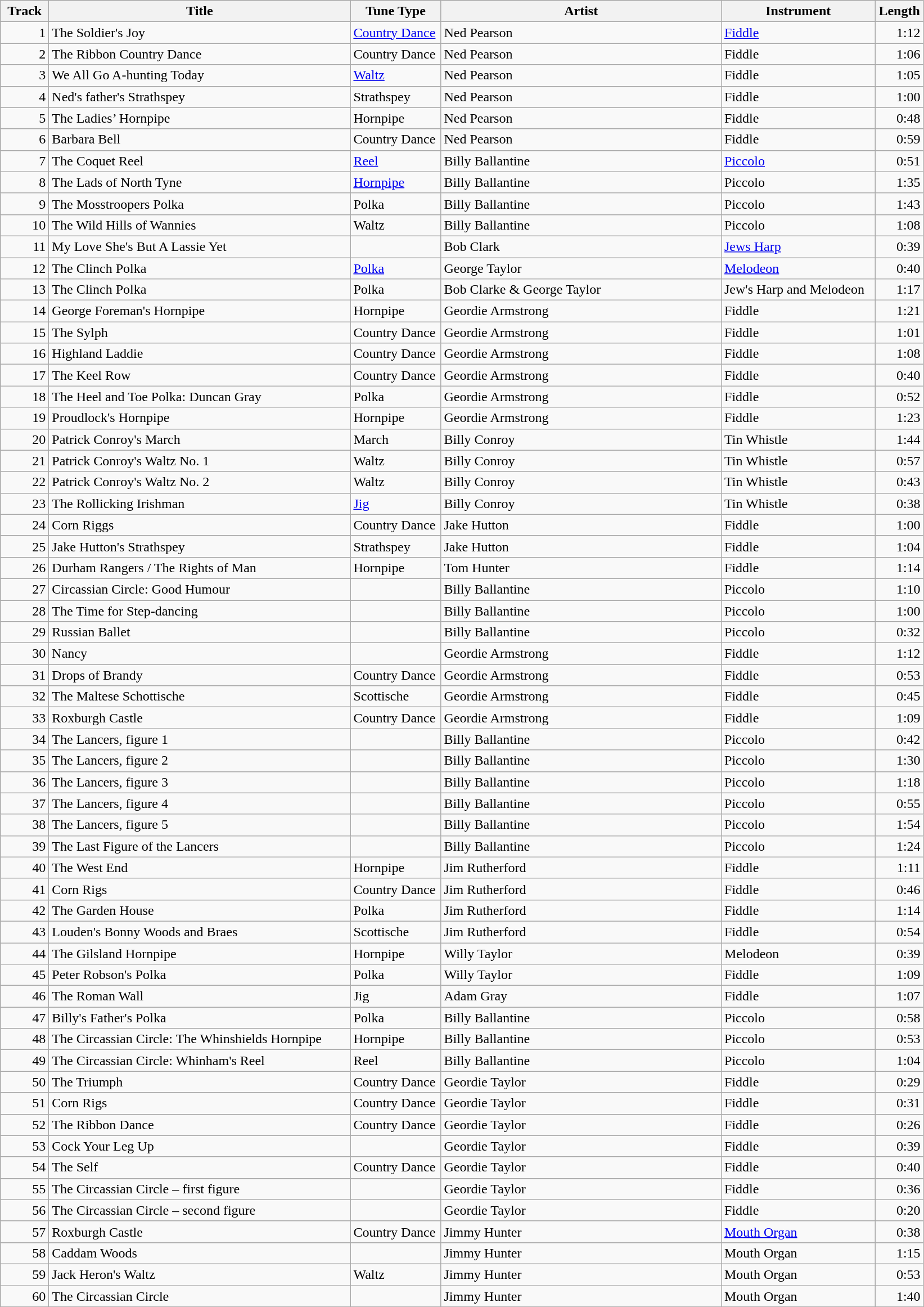<table class="wikitable">
<tr>
<th style="width:  50px">Track</th>
<th style="width: 350px">Title</th>
<th style="width: 100px">Tune Type</th>
<th style="width: 325px">Artist</th>
<th style="width: 175px">Instrument</th>
<th style="width:  50px">Length</th>
</tr>
<tr>
<td style="text-align: right;">1</td>
<td>The Soldier's Joy</td>
<td><a href='#'>Country Dance</a></td>
<td>Ned Pearson</td>
<td><a href='#'>Fiddle</a></td>
<td style="text-align: right;">1:12</td>
</tr>
<tr>
<td style = "text-align: right;">2</td>
<td>The Ribbon Country Dance</td>
<td>Country Dance</td>
<td>Ned Pearson</td>
<td>Fiddle</td>
<td style = "text-align: right;">1:06</td>
</tr>
<tr>
<td style = "text-align: right;">3</td>
<td>We All Go A-hunting Today</td>
<td><a href='#'>Waltz</a></td>
<td>Ned Pearson</td>
<td>Fiddle</td>
<td style = "text-align: right;">1:05</td>
</tr>
<tr>
<td style = "text-align: right;">4</td>
<td>Ned's father's Strathspey</td>
<td>Strathspey</td>
<td>Ned Pearson</td>
<td>Fiddle</td>
<td style = "text-align: right;">1:00</td>
</tr>
<tr>
<td style = "text-align: right;">5</td>
<td>The Ladies’ Hornpipe</td>
<td>Hornpipe</td>
<td>Ned Pearson</td>
<td>Fiddle</td>
<td style = "text-align: right;">0:48</td>
</tr>
<tr>
<td style = "text-align: right;">6</td>
<td>Barbara Bell</td>
<td>Country Dance</td>
<td>Ned Pearson</td>
<td>Fiddle</td>
<td style = "text-align: right;">0:59</td>
</tr>
<tr>
<td style = "text-align: right;">7</td>
<td>The Coquet Reel</td>
<td><a href='#'>Reel</a></td>
<td>Billy Ballantine</td>
<td><a href='#'>Piccolo</a></td>
<td style = "text-align: right;">0:51</td>
</tr>
<tr>
<td style = "text-align: right;">8</td>
<td>The Lads of North Tyne</td>
<td><a href='#'>Hornpipe</a></td>
<td>Billy Ballantine</td>
<td>Piccolo</td>
<td style = "text-align: right;">1:35</td>
</tr>
<tr>
<td style = "text-align: right;">9</td>
<td>The Mosstroopers Polka</td>
<td>Polka</td>
<td>Billy Ballantine</td>
<td>Piccolo</td>
<td style = "text-align: right;">1:43</td>
</tr>
<tr>
<td style = "text-align: right;">10</td>
<td>The Wild Hills of Wannies</td>
<td>Waltz</td>
<td>Billy Ballantine</td>
<td>Piccolo</td>
<td style = "text-align: right;">1:08</td>
</tr>
<tr>
<td style = "text-align: right;">11</td>
<td>My Love She's But A Lassie Yet</td>
<td></td>
<td>Bob Clark</td>
<td><a href='#'>Jews Harp</a></td>
<td style = "text-align: right;">0:39</td>
</tr>
<tr>
<td style = "text-align: right;">12</td>
<td>The Clinch Polka</td>
<td><a href='#'>Polka</a></td>
<td>George Taylor</td>
<td><a href='#'>Melodeon</a></td>
<td style = "text-align: right;">0:40</td>
</tr>
<tr>
<td style = "text-align: right;">13</td>
<td>The Clinch Polka</td>
<td>Polka</td>
<td>Bob Clarke & George Taylor</td>
<td>Jew's Harp and Melodeon</td>
<td style = "text-align: right;">1:17</td>
</tr>
<tr>
<td style = "text-align: right;">14</td>
<td>George Foreman's Hornpipe</td>
<td>Hornpipe</td>
<td>Geordie Armstrong</td>
<td>Fiddle</td>
<td style = "text-align: right;">1:21</td>
</tr>
<tr>
<td style = "text-align: right;">15</td>
<td>The Sylph</td>
<td>Country Dance</td>
<td>Geordie Armstrong</td>
<td>Fiddle</td>
<td style = "text-align: right;">1:01</td>
</tr>
<tr>
<td style = "text-align: right;">16</td>
<td>Highland Laddie</td>
<td>Country Dance</td>
<td>Geordie Armstrong</td>
<td>Fiddle</td>
<td style = "text-align: right;">1:08</td>
</tr>
<tr>
<td style = "text-align: right;">17</td>
<td>The Keel Row</td>
<td>Country Dance</td>
<td>Geordie Armstrong</td>
<td>Fiddle</td>
<td style = "text-align: right;">0:40</td>
</tr>
<tr>
<td style = "text-align: right;">18</td>
<td>The Heel and Toe Polka: Duncan Gray</td>
<td>Polka</td>
<td>Geordie Armstrong</td>
<td>Fiddle</td>
<td style = "text-align: right;">0:52</td>
</tr>
<tr>
<td style = "text-align: right;">19</td>
<td>Proudlock's Hornpipe</td>
<td>Hornpipe</td>
<td>Geordie Armstrong</td>
<td>Fiddle</td>
<td style = "text-align: right;">1:23</td>
</tr>
<tr>
<td style = "text-align: right;">20</td>
<td>Patrick Conroy's March</td>
<td>March</td>
<td>Billy Conroy</td>
<td>Tin Whistle</td>
<td style = "text-align: right;">1:44</td>
</tr>
<tr>
<td style = "text-align: right;">21</td>
<td>Patrick Conroy's Waltz No. 1</td>
<td>Waltz</td>
<td>Billy Conroy</td>
<td>Tin Whistle</td>
<td style = "text-align: right;">0:57</td>
</tr>
<tr>
<td style = "text-align: right;">22</td>
<td>Patrick Conroy's Waltz No. 2</td>
<td>Waltz</td>
<td>Billy Conroy</td>
<td>Tin Whistle</td>
<td style = "text-align: right;">0:43</td>
</tr>
<tr>
<td style = "text-align: right;">23</td>
<td>The Rollicking Irishman</td>
<td><a href='#'>Jig</a></td>
<td>Billy Conroy</td>
<td>Tin Whistle</td>
<td style = "text-align: right;">0:38</td>
</tr>
<tr>
<td style = "text-align: right;">24</td>
<td>Corn Riggs</td>
<td>Country Dance</td>
<td>Jake Hutton</td>
<td>Fiddle</td>
<td style = "text-align: right;">1:00</td>
</tr>
<tr>
<td style = "text-align: right;">25</td>
<td>Jake Hutton's Strathspey</td>
<td>Strathspey</td>
<td>Jake Hutton</td>
<td>Fiddle</td>
<td style = "text-align: right;">1:04</td>
</tr>
<tr>
<td style = "text-align: right;">26</td>
<td>Durham Rangers / The Rights of Man</td>
<td>Hornpipe</td>
<td>Tom Hunter</td>
<td>Fiddle</td>
<td style = "text-align: right;">1:14</td>
</tr>
<tr>
<td style = "text-align: right;">27</td>
<td>Circassian Circle: Good Humour</td>
<td></td>
<td>Billy Ballantine</td>
<td>Piccolo</td>
<td style = "text-align: right;">1:10</td>
</tr>
<tr>
<td style = "text-align: right;">28</td>
<td>The Time for Step-dancing</td>
<td></td>
<td>Billy Ballantine</td>
<td>Piccolo</td>
<td style = "text-align: right;">1:00</td>
</tr>
<tr>
<td style = "text-align: right;">29</td>
<td>Russian Ballet</td>
<td></td>
<td>Billy Ballantine</td>
<td>Piccolo</td>
<td style = "text-align: right;">0:32</td>
</tr>
<tr>
<td style = "text-align: right;">30</td>
<td>Nancy</td>
<td></td>
<td>Geordie Armstrong</td>
<td>Fiddle</td>
<td style = "text-align: right;">1:12</td>
</tr>
<tr>
<td style = "text-align: right;">31</td>
<td>Drops of Brandy</td>
<td>Country Dance</td>
<td>Geordie Armstrong</td>
<td>Fiddle</td>
<td style = "text-align: right;">0:53</td>
</tr>
<tr>
<td style = "text-align: right;">32</td>
<td>The Maltese Schottische</td>
<td>Scottische</td>
<td>Geordie Armstrong</td>
<td>Fiddle</td>
<td style = "text-align: right;">0:45</td>
</tr>
<tr>
<td style = "text-align: right;">33</td>
<td>Roxburgh Castle</td>
<td>Country Dance</td>
<td>Geordie Armstrong</td>
<td>Fiddle</td>
<td style = "text-align: right;">1:09</td>
</tr>
<tr>
<td style = "text-align: right;">34</td>
<td>The Lancers, figure 1</td>
<td></td>
<td>Billy Ballantine</td>
<td>Piccolo</td>
<td style = "text-align: right;">0:42</td>
</tr>
<tr>
<td style = "text-align: right;">35</td>
<td>The Lancers, figure 2</td>
<td></td>
<td>Billy Ballantine</td>
<td>Piccolo</td>
<td style = "text-align: right;">1:30</td>
</tr>
<tr>
<td style = "text-align: right;">36</td>
<td>The Lancers, figure 3</td>
<td></td>
<td>Billy Ballantine</td>
<td>Piccolo</td>
<td style = "text-align: right;">1:18</td>
</tr>
<tr>
<td style = "text-align: right;">37</td>
<td>The Lancers, figure 4</td>
<td></td>
<td>Billy Ballantine</td>
<td>Piccolo</td>
<td style = "text-align: right;">0:55</td>
</tr>
<tr>
<td style = "text-align: right;">38</td>
<td>The Lancers, figure 5</td>
<td></td>
<td>Billy Ballantine</td>
<td>Piccolo</td>
<td style = "text-align: right;">1:54</td>
</tr>
<tr>
<td style = "text-align: right;">39</td>
<td>The Last Figure of the Lancers</td>
<td></td>
<td>Billy Ballantine</td>
<td>Piccolo</td>
<td style = "text-align: right;">1:24</td>
</tr>
<tr>
<td style = "text-align: right;">40</td>
<td>The West End</td>
<td>Hornpipe</td>
<td>Jim Rutherford</td>
<td>Fiddle</td>
<td style = "text-align: right;">1:11</td>
</tr>
<tr>
<td style = "text-align: right;">41</td>
<td>Corn Rigs</td>
<td>Country Dance</td>
<td>Jim Rutherford</td>
<td>Fiddle</td>
<td style = "text-align: right;">0:46</td>
</tr>
<tr>
<td style = "text-align: right;">42</td>
<td>The Garden House</td>
<td>Polka</td>
<td>Jim Rutherford</td>
<td>Fiddle</td>
<td style = "text-align: right;">1:14</td>
</tr>
<tr>
<td style = "text-align: right;">43</td>
<td>Louden's Bonny Woods and Braes</td>
<td>Scottische</td>
<td>Jim Rutherford</td>
<td>Fiddle</td>
<td style = "text-align: right;">0:54</td>
</tr>
<tr>
<td style = "text-align: right;">44</td>
<td>The Gilsland Hornpipe</td>
<td>Hornpipe</td>
<td>Willy Taylor</td>
<td>Melodeon</td>
<td style = "text-align: right;">0:39</td>
</tr>
<tr>
<td style = "text-align: right;">45</td>
<td>Peter Robson's Polka</td>
<td>Polka</td>
<td>Willy Taylor</td>
<td>Fiddle</td>
<td style = "text-align: right;">1:09</td>
</tr>
<tr>
<td style = "text-align: right;">46</td>
<td>The Roman Wall</td>
<td>Jig</td>
<td>Adam Gray</td>
<td>Fiddle</td>
<td style = "text-align: right;">1:07</td>
</tr>
<tr>
<td style = "text-align: right;">47</td>
<td>Billy's Father's Polka</td>
<td>Polka</td>
<td>Billy Ballantine</td>
<td>Piccolo</td>
<td style = "text-align: right;">0:58</td>
</tr>
<tr>
<td style = "text-align: right;">48</td>
<td>The Circassian Circle: The Whinshields Hornpipe</td>
<td>Hornpipe</td>
<td>Billy Ballantine</td>
<td>Piccolo</td>
<td style = "text-align: right;">0:53</td>
</tr>
<tr>
<td style = "text-align: right;">49</td>
<td>The Circassian Circle: Whinham's Reel</td>
<td>Reel</td>
<td>Billy Ballantine</td>
<td>Piccolo</td>
<td style = "text-align: right;">1:04</td>
</tr>
<tr>
<td style = "text-align: right;">50</td>
<td>The Triumph</td>
<td>Country Dance</td>
<td>Geordie Taylor</td>
<td>Fiddle</td>
<td style = "text-align: right;">0:29</td>
</tr>
<tr>
<td style = "text-align: right;">51</td>
<td>Corn Rigs</td>
<td>Country Dance</td>
<td>Geordie Taylor</td>
<td>Fiddle</td>
<td style = "text-align: right;">0:31</td>
</tr>
<tr>
<td style = "text-align: right;">52</td>
<td>The Ribbon Dance</td>
<td>Country Dance</td>
<td>Geordie Taylor</td>
<td>Fiddle</td>
<td style = "text-align: right;">0:26</td>
</tr>
<tr>
<td style = "text-align: right;">53</td>
<td>Cock Your Leg Up</td>
<td></td>
<td>Geordie Taylor</td>
<td>Fiddle</td>
<td style = "text-align: right;">0:39</td>
</tr>
<tr>
<td style = "text-align: right;">54</td>
<td>The Self</td>
<td>Country Dance</td>
<td>Geordie Taylor</td>
<td>Fiddle</td>
<td style = "text-align: right;">0:40</td>
</tr>
<tr>
<td style = "text-align: right;">55</td>
<td>The Circassian Circle – first figure</td>
<td></td>
<td>Geordie Taylor</td>
<td>Fiddle</td>
<td style = "text-align: right;">0:36</td>
</tr>
<tr>
<td style = "text-align: right;">56</td>
<td>The Circassian Circle – second figure</td>
<td></td>
<td>Geordie Taylor</td>
<td>Fiddle</td>
<td style = "text-align: right;">0:20</td>
</tr>
<tr>
<td style = "text-align: right;">57</td>
<td>Roxburgh Castle</td>
<td>Country Dance</td>
<td>Jimmy Hunter</td>
<td><a href='#'>Mouth Organ</a></td>
<td style = "text-align: right;">0:38</td>
</tr>
<tr>
<td style = "text-align: right;">58</td>
<td>Caddam Woods</td>
<td></td>
<td>Jimmy Hunter</td>
<td>Mouth Organ</td>
<td style = "text-align: right;">1:15</td>
</tr>
<tr>
<td style = "text-align: right;">59</td>
<td>Jack Heron's Waltz</td>
<td>Waltz</td>
<td>Jimmy Hunter</td>
<td>Mouth Organ</td>
<td style = "text-align: right;">0:53</td>
</tr>
<tr>
<td style = "text-align: right;">60</td>
<td>The Circassian Circle</td>
<td></td>
<td>Jimmy Hunter</td>
<td>Mouth Organ</td>
<td style = "text-align: right;">1:40</td>
</tr>
<tr>
</tr>
</table>
